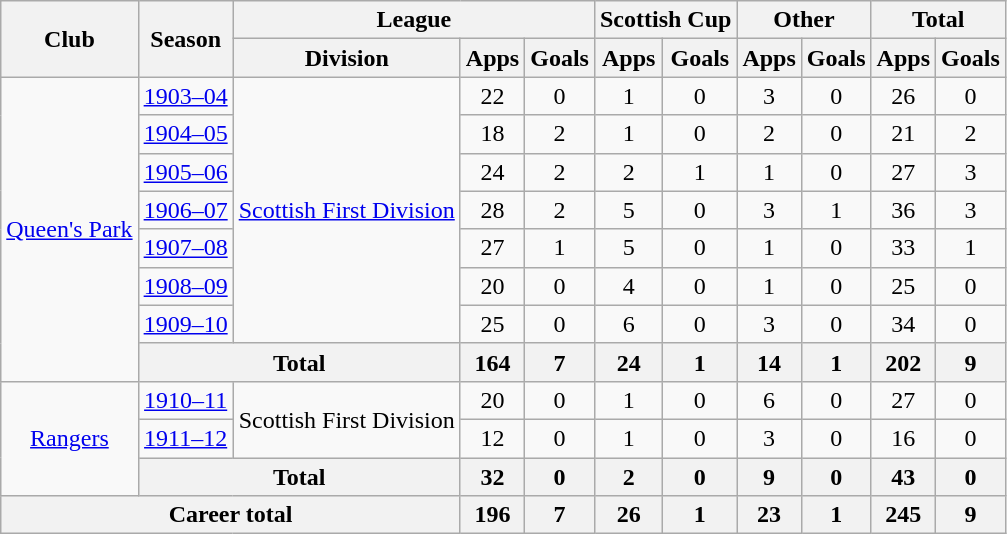<table class="wikitable" style="text-align: center">
<tr>
<th rowspan="2">Club</th>
<th rowspan="2">Season</th>
<th colspan="3">League</th>
<th colspan="2">Scottish Cup</th>
<th colspan="2">Other</th>
<th colspan="2">Total</th>
</tr>
<tr>
<th>Division</th>
<th>Apps</th>
<th>Goals</th>
<th>Apps</th>
<th>Goals</th>
<th>Apps</th>
<th>Goals</th>
<th>Apps</th>
<th>Goals</th>
</tr>
<tr>
<td rowspan="8"><a href='#'>Queen's Park</a></td>
<td><a href='#'>1903–04</a></td>
<td rowspan="7"><a href='#'>Scottish First Division</a></td>
<td>22</td>
<td>0</td>
<td>1</td>
<td>0</td>
<td>3</td>
<td>0</td>
<td>26</td>
<td>0</td>
</tr>
<tr>
<td><a href='#'>1904–05</a></td>
<td>18</td>
<td>2</td>
<td>1</td>
<td>0</td>
<td>2</td>
<td>0</td>
<td>21</td>
<td>2</td>
</tr>
<tr>
<td><a href='#'>1905–06</a></td>
<td>24</td>
<td>2</td>
<td>2</td>
<td>1</td>
<td>1</td>
<td>0</td>
<td>27</td>
<td>3</td>
</tr>
<tr>
<td><a href='#'>1906–07</a></td>
<td>28</td>
<td>2</td>
<td>5</td>
<td>0</td>
<td>3</td>
<td>1</td>
<td>36</td>
<td>3</td>
</tr>
<tr>
<td><a href='#'>1907–08</a></td>
<td>27</td>
<td>1</td>
<td>5</td>
<td>0</td>
<td>1</td>
<td>0</td>
<td>33</td>
<td>1</td>
</tr>
<tr>
<td><a href='#'>1908–09</a></td>
<td>20</td>
<td>0</td>
<td>4</td>
<td>0</td>
<td>1</td>
<td>0</td>
<td>25</td>
<td>0</td>
</tr>
<tr>
<td><a href='#'>1909–10</a></td>
<td>25</td>
<td>0</td>
<td>6</td>
<td>0</td>
<td>3</td>
<td>0</td>
<td>34</td>
<td>0</td>
</tr>
<tr>
<th colspan="2">Total</th>
<th>164</th>
<th>7</th>
<th>24</th>
<th>1</th>
<th>14</th>
<th>1</th>
<th>202</th>
<th>9</th>
</tr>
<tr>
<td rowspan="3"><a href='#'>Rangers</a></td>
<td><a href='#'>1910–11</a></td>
<td rowspan="2">Scottish First Division</td>
<td>20</td>
<td>0</td>
<td>1</td>
<td>0</td>
<td>6</td>
<td>0</td>
<td>27</td>
<td>0</td>
</tr>
<tr>
<td><a href='#'>1911–12</a></td>
<td>12</td>
<td>0</td>
<td>1</td>
<td>0</td>
<td>3</td>
<td>0</td>
<td>16</td>
<td>0</td>
</tr>
<tr>
<th colspan="2">Total</th>
<th>32</th>
<th>0</th>
<th>2</th>
<th>0</th>
<th>9</th>
<th>0</th>
<th>43</th>
<th>0</th>
</tr>
<tr>
<th colspan="3">Career total</th>
<th>196</th>
<th>7</th>
<th>26</th>
<th>1</th>
<th>23</th>
<th>1</th>
<th>245</th>
<th>9</th>
</tr>
</table>
